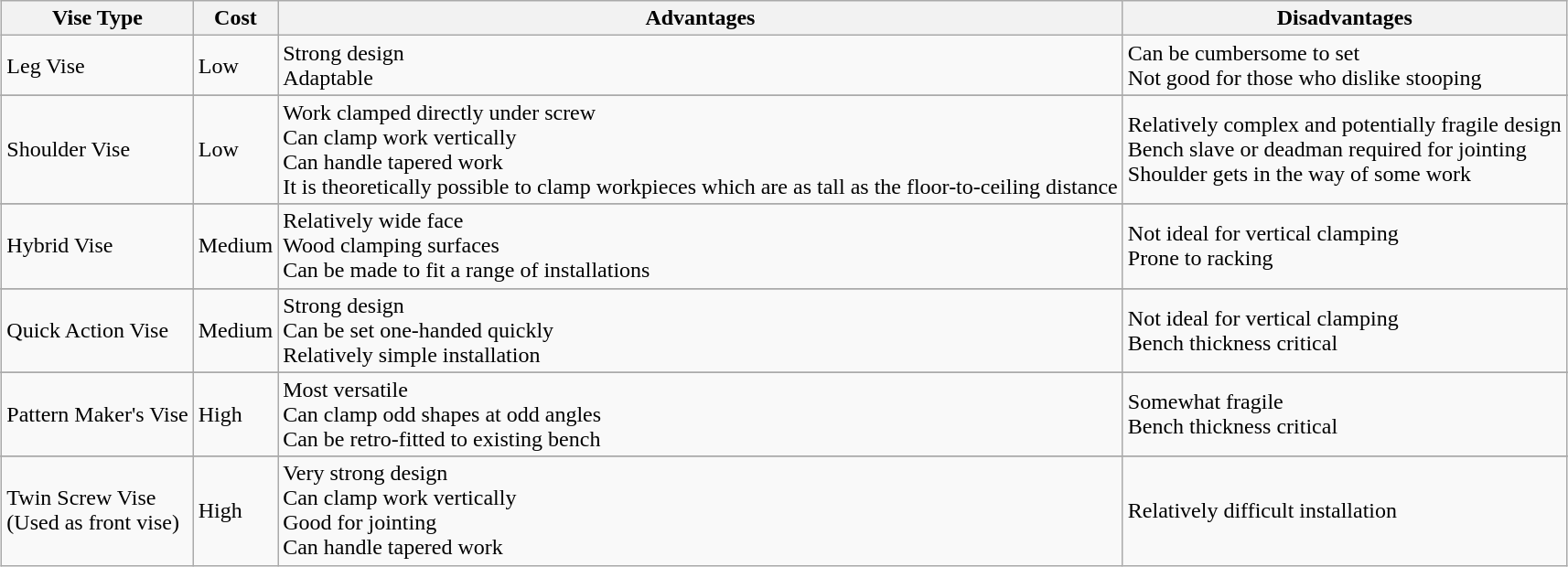<table class="wikitable" style="margin: 1em auto 1em auto">
<tr>
<th>Vise Type</th>
<th>Cost</th>
<th>Advantages</th>
<th>Disadvantages</th>
</tr>
<tr>
<td>Leg Vise</td>
<td>Low</td>
<td>Strong design <br> Adaptable</td>
<td>Can be cumbersome to set <br> Not good for those who dislike stooping</td>
</tr>
<tr>
</tr>
<tr>
<td>Shoulder Vise</td>
<td>Low</td>
<td>Work clamped directly under screw <br> Can clamp work vertically <br> Can handle tapered work<br>It is theoretically possible to clamp workpieces which are as tall as the floor-to-ceiling distance</td>
<td>Relatively complex and potentially fragile design<br>Bench slave or deadman required for jointing<br>Shoulder gets in the way of some work</td>
</tr>
<tr>
</tr>
<tr>
<td>Hybrid Vise</td>
<td>Medium</td>
<td>Relatively wide face <br> Wood clamping surfaces <br> Can be made to fit a range of installations</td>
<td>Not ideal for vertical clamping <br> Prone to racking</td>
</tr>
<tr>
</tr>
<tr>
<td>Quick Action Vise</td>
<td>Medium</td>
<td>Strong design <br> Can be set one-handed quickly <br> Relatively simple installation</td>
<td>Not ideal for vertical clamping <br> Bench thickness critical</td>
</tr>
<tr>
</tr>
<tr>
<td>Pattern Maker's Vise</td>
<td>High</td>
<td>Most versatile <br> Can clamp odd shapes at odd angles <br> Can be retro-fitted to existing bench</td>
<td>Somewhat fragile <br> Bench thickness critical</td>
</tr>
<tr>
</tr>
<tr>
<td>Twin Screw Vise <br> (Used as front vise)</td>
<td>High</td>
<td>Very strong design <br> Can clamp work vertically <br> Good for jointing <br> Can handle tapered work</td>
<td>Relatively difficult installation</td>
</tr>
</table>
